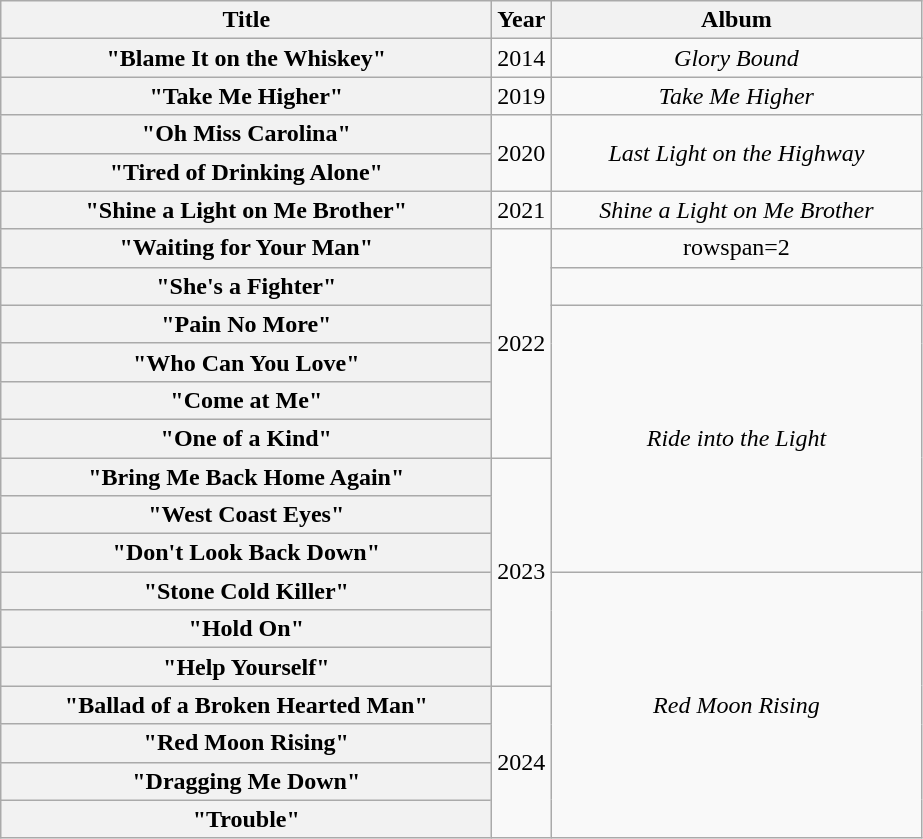<table class="wikitable plainrowheaders" style="text-align:center;">
<tr>
<th rowspan="1" style="width:20em;">Title</th>
<th rowspan="1" style="width:1em;">Year</th>
<th rowspan="1" style="width:15em;">Album</th>
</tr>
<tr>
<th scope="row">"Blame It on the Whiskey"</th>
<td>2014</td>
<td><em>Glory Bound</em></td>
</tr>
<tr>
<th scope="row">"Take Me Higher"</th>
<td>2019</td>
<td><em>Take Me Higher</em></td>
</tr>
<tr>
<th scope="row">"Oh Miss Carolina"</th>
<td rowspan=2>2020</td>
<td rowspan=2><em>Last Light on the Highway</em></td>
</tr>
<tr>
<th scope="row">"Tired of Drinking Alone"</th>
</tr>
<tr>
<th scope="row">"Shine a Light on Me Brother"</th>
<td>2021</td>
<td><em>Shine a Light on Me Brother</em></td>
</tr>
<tr>
<th scope="row">"Waiting for Your Man"</th>
<td rowspan=6>2022</td>
<td>rowspan=2 </td>
</tr>
<tr>
<th scope="row">"She's a Fighter"</th>
</tr>
<tr>
<th scope="row">"Pain No More"</th>
<td rowspan=7><em>Ride into the Light</em></td>
</tr>
<tr>
<th scope="row">"Who Can You Love"</th>
</tr>
<tr>
<th scope="row">"Come at Me"</th>
</tr>
<tr>
<th scope="row">"One of a Kind"</th>
</tr>
<tr>
<th scope="row">"Bring Me Back Home Again"</th>
<td rowspan=6>2023</td>
</tr>
<tr>
<th scope="row">"West Coast Eyes"</th>
</tr>
<tr>
<th scope="row">"Don't Look Back Down"</th>
</tr>
<tr>
<th scope="row">"Stone Cold Killer"</th>
<td rowspan=7><em>Red Moon Rising</em></td>
</tr>
<tr>
<th scope="row">"Hold On"</th>
</tr>
<tr>
<th scope="row">"Help Yourself"</th>
</tr>
<tr>
<th scope="row">"Ballad of a Broken Hearted Man"</th>
<td rowspan=4>2024</td>
</tr>
<tr>
<th scope="row">"Red Moon Rising"</th>
</tr>
<tr>
<th scope="row">"Dragging Me Down"</th>
</tr>
<tr>
<th scope="row">"Trouble" </th>
</tr>
</table>
